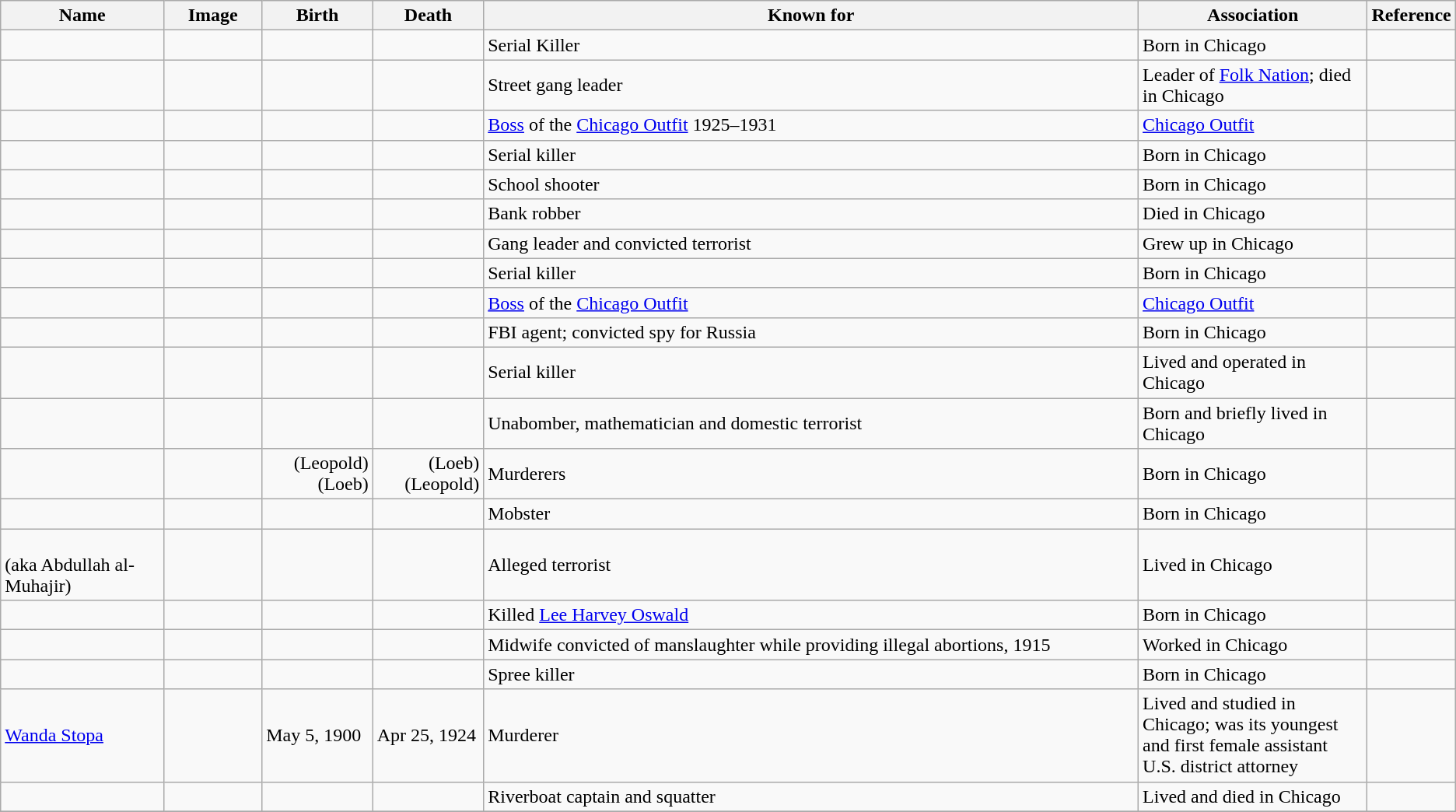<table class="wikitable sortable">
<tr>
<th scope="col" width="140">Name</th>
<th scope="col" width="80" class="unsortable">Image</th>
<th scope="col" width="90">Birth</th>
<th scope="col" width="90">Death</th>
<th scope="col" width="600" class="unsortable">Known for</th>
<th scope="col" width="200" class="unsortable">Association</th>
<th scope="col" width="30" class="unsortable">Reference</th>
</tr>
<tr>
<td></td>
<td></td>
<td align=right></td>
<td align=right></td>
<td>Serial Killer</td>
<td>Born in Chicago</td>
</tr>
<tr>
<td></td>
<td></td>
<td align=right></td>
<td align=right></td>
<td>Street gang leader</td>
<td>Leader of <a href='#'>Folk Nation</a>; died in Chicago</td>
<td align="center"></td>
</tr>
<tr>
<td></td>
<td></td>
<td align=right></td>
<td align=right></td>
<td><a href='#'>Boss</a> of the <a href='#'>Chicago Outfit</a> 1925–1931</td>
<td><a href='#'>Chicago Outfit</a></td>
<td align="center"></td>
</tr>
<tr>
<td></td>
<td></td>
<td align=right></td>
<td align=right></td>
<td>Serial killer</td>
<td>Born in Chicago</td>
<td></td>
</tr>
<tr>
<td></td>
<td></td>
<td align=right></td>
<td align=right></td>
<td>School shooter</td>
<td>Born in Chicago</td>
<td></td>
</tr>
<tr>
<td></td>
<td></td>
<td align=right></td>
<td align=right></td>
<td>Bank robber</td>
<td>Died in Chicago</td>
<td align="center"></td>
</tr>
<tr>
<td></td>
<td></td>
<td align=right></td>
<td></td>
<td>Gang leader and convicted terrorist</td>
<td>Grew up in Chicago</td>
<td align="center"></td>
</tr>
<tr>
<td></td>
<td></td>
<td align=right></td>
<td align=right></td>
<td>Serial killer</td>
<td>Born in Chicago</td>
<td align="center"></td>
</tr>
<tr>
<td></td>
<td></td>
<td align=right></td>
<td align=right></td>
<td><a href='#'>Boss</a> of the <a href='#'>Chicago Outfit</a></td>
<td><a href='#'>Chicago Outfit</a></td>
<td align="center"></td>
</tr>
<tr>
<td></td>
<td></td>
<td align=right></td>
<td align=right></td>
<td>FBI agent; convicted spy for Russia</td>
<td>Born in Chicago</td>
<td align="center"></td>
</tr>
<tr>
<td></td>
<td></td>
<td align=right></td>
<td align=right></td>
<td>Serial killer</td>
<td>Lived and operated in Chicago</td>
<td align="center"></td>
</tr>
<tr>
<td></td>
<td></td>
<td align=right></td>
<td align=right></td>
<td>Unabomber, mathematician and domestic terrorist</td>
<td>Born and briefly lived in Chicago</td>
<td></td>
</tr>
<tr>
<td></td>
<td><br></td>
<td align=right> (Leopold)<br> (Loeb)</td>
<td align=right> (Loeb)<br> (Leopold)</td>
<td>Murderers</td>
<td>Born in Chicago</td>
<td></td>
</tr>
<tr>
<td></td>
<td></td>
<td align=right></td>
<td align=right></td>
<td>Mobster</td>
<td>Born in Chicago</td>
<td align="center"></td>
</tr>
<tr>
<td><br>(aka Abdullah al-Muhajir)</td>
<td></td>
<td align=right></td>
<td></td>
<td>Alleged terrorist</td>
<td>Lived in Chicago</td>
<td align="center"></td>
</tr>
<tr>
<td></td>
<td></td>
<td align=right></td>
<td align=right></td>
<td>Killed <a href='#'>Lee Harvey Oswald</a></td>
<td>Born in Chicago</td>
<td align="center"></td>
</tr>
<tr>
<td></td>
<td></td>
<td></td>
<td></td>
<td>Midwife convicted of manslaughter while providing illegal abortions, 1915</td>
<td>Worked in Chicago</td>
<td></td>
</tr>
<tr>
<td></td>
<td></td>
<td align=right></td>
<td align=right></td>
<td>Spree killer</td>
<td>Born in Chicago</td>
<td align="center"></td>
</tr>
<tr>
<td><a href='#'>Wanda Stopa</a></td>
<td></td>
<td>May 5, 1900</td>
<td>Apr 25, 1924</td>
<td>Murderer</td>
<td>Lived and studied in Chicago; was its youngest and first female assistant U.S. district attorney</td>
<td></td>
</tr>
<tr>
<td></td>
<td></td>
<td align=right></td>
<td align=right></td>
<td>Riverboat captain and squatter</td>
<td>Lived and died in Chicago</td>
<td align="center"></td>
</tr>
<tr>
</tr>
</table>
